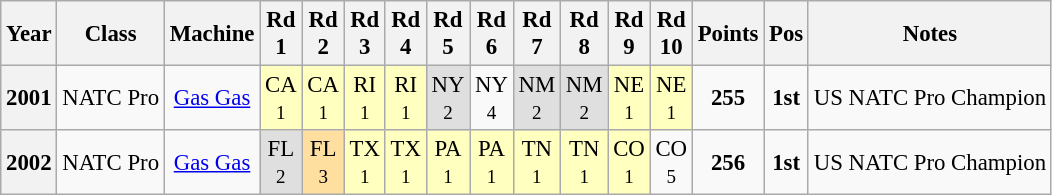<table class="wikitable" style="text-align:center; font-size:95%">
<tr valign="top">
<th valign="middle">Year</th>
<th valign="middle">Class</th>
<th valign="middle">Machine</th>
<th>Rd<br>1</th>
<th>Rd<br>2</th>
<th>Rd<br>3</th>
<th>Rd<br>4</th>
<th>Rd<br>5</th>
<th>Rd<br>6</th>
<th>Rd<br>7</th>
<th>Rd<br>8</th>
<th>Rd<br>9</th>
<th>Rd<br>10</th>
<th valign="middle">Points</th>
<th valign="middle">Pos</th>
<th valign="middle">Notes</th>
</tr>
<tr>
<th>2001</th>
<td align="left"> NATC Pro</td>
<td><a href='#'>Gas Gas</a></td>
<td style="background:#FFFFBF;">CA<br><small>1</small></td>
<td style="background:#FFFFBF;">CA<br><small>1</small></td>
<td style="background:#FFFFBF;">RI<br><small>1</small></td>
<td style="background:#FFFFBF;">RI<br><small>1</small></td>
<td style="background:#DFDFDF;">NY<br><small>2</small></td>
<td>NY<br><small>4</small></td>
<td style="background:#DFDFDF;">NM<br><small>2</small></td>
<td style="background:#DFDFDF;">NM<br><small>2</small></td>
<td style="background:#FFFFBF;">NE<br><small>1</small></td>
<td style="background:#FFFFBF;">NE<br><small>1</small></td>
<td><strong>255</strong></td>
<td><strong>1st</strong></td>
<td>US NATC Pro Champion</td>
</tr>
<tr>
<th>2002</th>
<td align="left"> NATC Pro</td>
<td><a href='#'>Gas Gas</a></td>
<td style="background:#DFDFDF;">FL<br><small>2</small></td>
<td style="background:#FFDF9F;">FL<br><small>3</small></td>
<td style="background:#FFFFBF;">TX<br><small>1</small></td>
<td style="background:#FFFFBF;">TX<br><small>1</small></td>
<td style="background:#FFFFBF;">PA<br><small>1</small></td>
<td style="background:#FFFFBF;">PA<br><small>1</small></td>
<td style="background:#FFFFBF;">TN<br><small>1</small></td>
<td style="background:#FFFFBF;">TN<br><small>1</small></td>
<td style="background:#FFFFBF;">CO<br><small>1</small></td>
<td>CO<br><small>5</small></td>
<td><strong>256</strong></td>
<td><strong>1st</strong></td>
<td>US NATC Pro Champion</td>
</tr>
</table>
